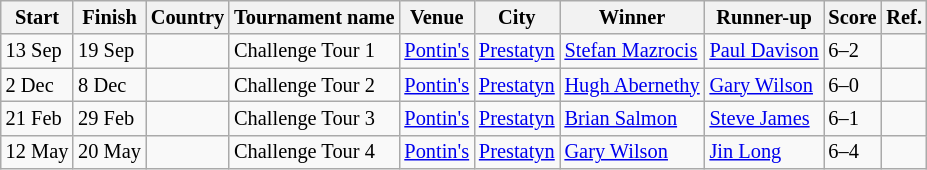<table class="wikitable sortable" style="font-size: 85%">
<tr>
<th>Start</th>
<th>Finish</th>
<th>Country</th>
<th>Tournament name</th>
<th>Venue</th>
<th>City</th>
<th>Winner</th>
<th>Runner-up</th>
<th>Score</th>
<th>Ref.</th>
</tr>
<tr>
<td>13 Sep</td>
<td>19 Sep</td>
<td></td>
<td>Challenge Tour 1</td>
<td><a href='#'>Pontin's</a></td>
<td><a href='#'>Prestatyn</a></td>
<td> <a href='#'>Stefan Mazrocis</a></td>
<td> <a href='#'>Paul Davison</a></td>
<td>6–2</td>
<td></td>
</tr>
<tr>
<td>2 Dec</td>
<td>8 Dec</td>
<td></td>
<td>Challenge Tour 2</td>
<td><a href='#'>Pontin's</a></td>
<td><a href='#'>Prestatyn</a></td>
<td> <a href='#'>Hugh Abernethy</a></td>
<td> <a href='#'>Gary Wilson</a></td>
<td>6–0</td>
<td></td>
</tr>
<tr>
<td>21 Feb</td>
<td>29 Feb</td>
<td></td>
<td>Challenge Tour 3</td>
<td><a href='#'>Pontin's</a></td>
<td><a href='#'>Prestatyn</a></td>
<td> <a href='#'>Brian Salmon</a></td>
<td> <a href='#'>Steve James</a></td>
<td>6–1</td>
<td></td>
</tr>
<tr>
<td>12 May</td>
<td>20 May</td>
<td></td>
<td>Challenge Tour 4</td>
<td><a href='#'>Pontin's</a></td>
<td><a href='#'>Prestatyn</a></td>
<td> <a href='#'>Gary Wilson</a></td>
<td> <a href='#'>Jin Long</a></td>
<td>6–4</td>
<td></td>
</tr>
</table>
